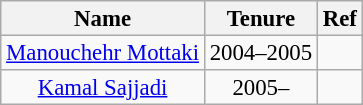<table class="wikitable" style="text-align:center; font-size:95%; line-height:16px;">
<tr>
<th>Name</th>
<th>Tenure</th>
<th>Ref</th>
</tr>
<tr>
<td><a href='#'>Manouchehr Mottaki</a></td>
<td>2004–2005</td>
<td></td>
</tr>
<tr>
<td><a href='#'>Kamal Sajjadi</a></td>
<td>2005–</td>
<td></td>
</tr>
</table>
